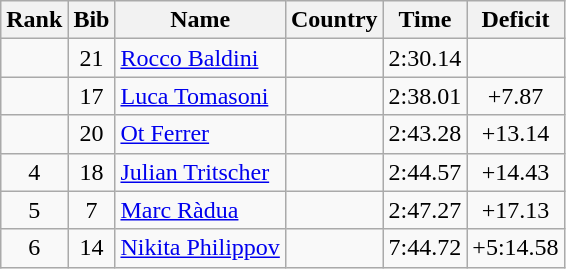<table class="wikitable" style="text-align:center;">
<tr>
<th>Rank</th>
<th>Bib</th>
<th>Name</th>
<th>Country</th>
<th>Time</th>
<th>Deficit</th>
</tr>
<tr>
<td></td>
<td>21</td>
<td align=left><a href='#'>Rocco Baldini</a></td>
<td align=left></td>
<td>2:30.14</td>
<td></td>
</tr>
<tr>
<td></td>
<td>17</td>
<td align=left><a href='#'>Luca Tomasoni</a></td>
<td align=left></td>
<td>2:38.01</td>
<td>+7.87</td>
</tr>
<tr>
<td></td>
<td>20</td>
<td align=left><a href='#'>Ot Ferrer</a></td>
<td align=left></td>
<td>2:43.28</td>
<td>+13.14</td>
</tr>
<tr>
<td>4</td>
<td>18</td>
<td align=left><a href='#'>Julian Tritscher</a></td>
<td align=left></td>
<td>2:44.57</td>
<td>+14.43</td>
</tr>
<tr>
<td>5</td>
<td>7</td>
<td align=left><a href='#'>Marc Ràdua</a></td>
<td align=left></td>
<td>2:47.27</td>
<td>+17.13</td>
</tr>
<tr>
<td>6</td>
<td>14</td>
<td align=left><a href='#'>Nikita Philippov</a></td>
<td align=left></td>
<td>7:44.72</td>
<td>+5:14.58</td>
</tr>
</table>
